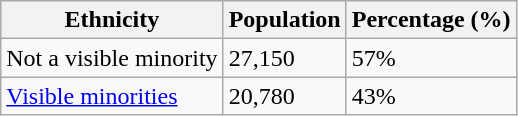<table class="wikitable">
<tr>
<th>Ethnicity</th>
<th>Population</th>
<th>Percentage (%)</th>
</tr>
<tr>
<td>Not a visible minority</td>
<td>27,150</td>
<td>57%</td>
</tr>
<tr>
<td><a href='#'>Visible minorities</a></td>
<td>20,780</td>
<td>43%</td>
</tr>
</table>
